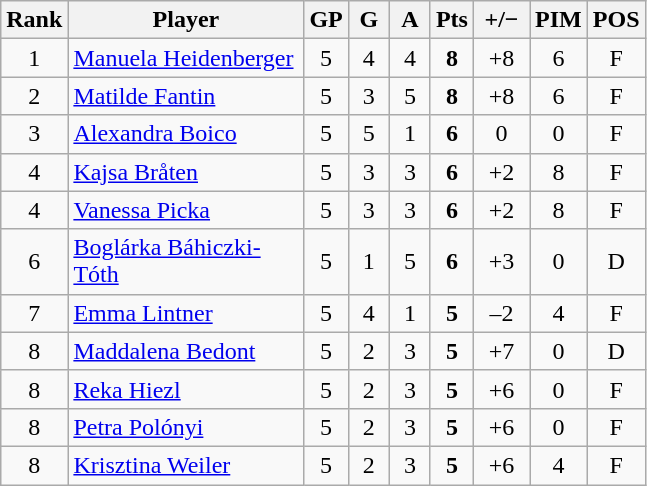<table class="wikitable sortable" style="text-align:center;">
<tr>
<th width=30>Rank</th>
<th width=150>Player</th>
<th width=20>GP</th>
<th width=20>G</th>
<th width=20>A</th>
<th width=20>Pts</th>
<th width=30>+/−</th>
<th width=30>PIM</th>
<th width=30>POS</th>
</tr>
<tr>
<td>1</td>
<td align=left> <a href='#'>Manuela Heidenberger</a></td>
<td>5</td>
<td>4</td>
<td>4</td>
<td><strong>8</strong></td>
<td>+8</td>
<td>6</td>
<td>F</td>
</tr>
<tr>
<td>2</td>
<td align=left> <a href='#'>Matilde Fantin</a></td>
<td>5</td>
<td>3</td>
<td>5</td>
<td><strong>8</strong></td>
<td>+8</td>
<td>6</td>
<td>F</td>
</tr>
<tr>
<td>3</td>
<td align=left> <a href='#'>Alexandra Boico</a></td>
<td>5</td>
<td>5</td>
<td>1</td>
<td><strong>6</strong></td>
<td>0</td>
<td>0</td>
<td>F</td>
</tr>
<tr>
<td>4</td>
<td align=left> <a href='#'>Kajsa Bråten</a></td>
<td>5</td>
<td>3</td>
<td>3</td>
<td><strong>6</strong></td>
<td>+2</td>
<td>8</td>
<td>F</td>
</tr>
<tr>
<td>4</td>
<td align=left> <a href='#'>Vanessa Picka</a></td>
<td>5</td>
<td>3</td>
<td>3</td>
<td><strong>6</strong></td>
<td>+2</td>
<td>8</td>
<td>F</td>
</tr>
<tr>
<td>6</td>
<td align=left> <a href='#'>Boglárka Báhiczki-Tóth</a></td>
<td>5</td>
<td>1</td>
<td>5</td>
<td><strong>6</strong></td>
<td>+3</td>
<td>0</td>
<td>D</td>
</tr>
<tr>
<td>7</td>
<td align=left> <a href='#'>Emma Lintner</a></td>
<td>5</td>
<td>4</td>
<td>1</td>
<td><strong>5</strong></td>
<td>–2</td>
<td>4</td>
<td>F</td>
</tr>
<tr>
<td>8</td>
<td align=left> <a href='#'>Maddalena Bedont</a></td>
<td>5</td>
<td>2</td>
<td>3</td>
<td><strong>5</strong></td>
<td>+7</td>
<td>0</td>
<td>D</td>
</tr>
<tr>
<td>8</td>
<td align=left> <a href='#'>Reka Hiezl</a></td>
<td>5</td>
<td>2</td>
<td>3</td>
<td><strong>5</strong></td>
<td>+6</td>
<td>0</td>
<td>F</td>
</tr>
<tr>
<td>8</td>
<td align=left> <a href='#'>Petra Polónyi</a></td>
<td>5</td>
<td>2</td>
<td>3</td>
<td><strong>5</strong></td>
<td>+6</td>
<td>0</td>
<td>F</td>
</tr>
<tr>
<td>8</td>
<td align=left> <a href='#'>Krisztina Weiler</a></td>
<td>5</td>
<td>2</td>
<td>3</td>
<td><strong>5</strong></td>
<td>+6</td>
<td>4</td>
<td>F</td>
</tr>
</table>
